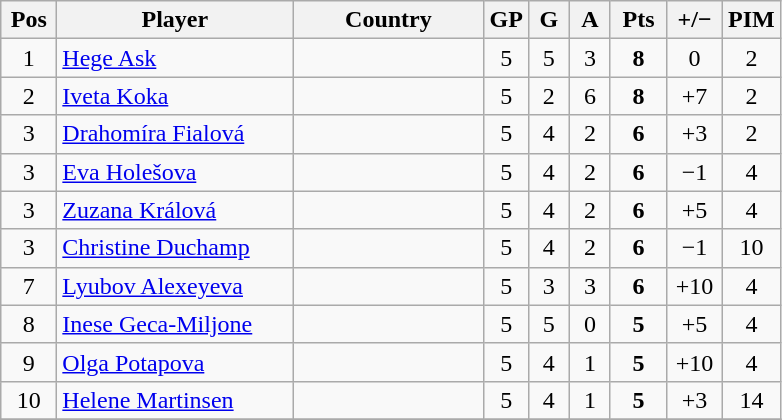<table class="wikitable sortable" style="text-align: center;">
<tr>
<th width=30>Pos</th>
<th width=150>Player</th>
<th width=120>Country</th>
<th width=20>GP</th>
<th width=20>G</th>
<th width=20>A</th>
<th width=30>Pts</th>
<th width=30>+/−</th>
<th width=30>PIM</th>
</tr>
<tr>
<td>1</td>
<td align=left><a href='#'>Hege Ask</a></td>
<td align=left></td>
<td>5</td>
<td>5</td>
<td>3</td>
<td><strong>8</strong></td>
<td>0</td>
<td>2</td>
</tr>
<tr>
<td>2</td>
<td align=left><a href='#'>Iveta Koka</a></td>
<td align=left></td>
<td>5</td>
<td>2</td>
<td>6</td>
<td><strong>8</strong></td>
<td>+7</td>
<td>2</td>
</tr>
<tr>
<td>3</td>
<td align=left><a href='#'>Drahomíra Fialová</a></td>
<td align=left></td>
<td>5</td>
<td>4</td>
<td>2</td>
<td><strong>6</strong></td>
<td>+3</td>
<td>2</td>
</tr>
<tr>
<td>3</td>
<td align=left><a href='#'>Eva Holešova</a></td>
<td align=left></td>
<td>5</td>
<td>4</td>
<td>2</td>
<td><strong>6</strong></td>
<td>−1</td>
<td>4</td>
</tr>
<tr>
<td>3</td>
<td align=left><a href='#'>Zuzana Králová</a></td>
<td align=left></td>
<td>5</td>
<td>4</td>
<td>2</td>
<td><strong>6</strong></td>
<td>+5</td>
<td>4</td>
</tr>
<tr>
<td>3</td>
<td align=left><a href='#'>Christine Duchamp</a></td>
<td align=left></td>
<td>5</td>
<td>4</td>
<td>2</td>
<td><strong>6</strong></td>
<td>−1</td>
<td>10</td>
</tr>
<tr>
<td>7</td>
<td align=left><a href='#'>Lyubov Alexeyeva</a></td>
<td align=left></td>
<td>5</td>
<td>3</td>
<td>3</td>
<td><strong>6</strong></td>
<td>+10</td>
<td>4</td>
</tr>
<tr>
<td>8</td>
<td align=left><a href='#'>Inese Geca-Miljone</a></td>
<td align=left></td>
<td>5</td>
<td>5</td>
<td>0</td>
<td><strong>5</strong></td>
<td>+5</td>
<td>4</td>
</tr>
<tr>
<td>9</td>
<td align=left><a href='#'>Olga Potapova</a></td>
<td align=left></td>
<td>5</td>
<td>4</td>
<td>1</td>
<td><strong>5</strong></td>
<td>+10</td>
<td>4</td>
</tr>
<tr>
<td>10</td>
<td align=left><a href='#'>Helene Martinsen</a></td>
<td align=left></td>
<td>5</td>
<td>4</td>
<td>1</td>
<td><strong>5</strong></td>
<td>+3</td>
<td>14</td>
</tr>
<tr>
</tr>
</table>
